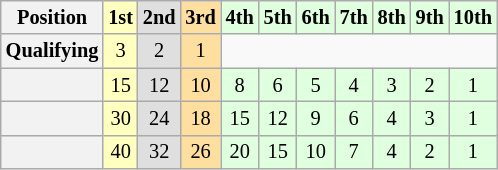<table class="wikitable" style="font-size:85%; text-align:center">
<tr>
<th>Position</th>
<td style="background:#ffffbf;"><strong>1st</strong></td>
<td style="background:#dfdfdf;"><strong>2nd</strong></td>
<td style="background:#ffdf9f;"><strong>3rd</strong></td>
<td style="background:#dfffdf;"><strong>4th</strong></td>
<td style="background:#dfffdf;"><strong>5th</strong></td>
<td style="background:#dfffdf;"><strong>6th</strong></td>
<td style="background:#dfffdf;"><strong>7th</strong></td>
<td style="background:#dfffdf;"><strong>8th</strong></td>
<td style="background:#dfffdf;"><strong>9th</strong></td>
<td style="background:#dfffdf;"><strong>10th</strong></td>
</tr>
<tr>
<th>Qualifying</th>
<td style="background:#ffffbf;">3</td>
<td style="background:#dfdfdf;">2</td>
<td style="background:#ffdf9f;">1</td>
<td colspan=7></td>
</tr>
<tr>
<th></th>
<td style="background:#ffffbf;">15</td>
<td style="background:#dfdfdf;">12</td>
<td style="background:#ffdf9f;">10</td>
<td style="background:#dfffdf;">8</td>
<td style="background:#dfffdf;">6</td>
<td style="background:#dfffdf;">5</td>
<td style="background:#dfffdf;">4</td>
<td style="background:#dfffdf;">3</td>
<td style="background:#dfffdf;">2</td>
<td style="background:#dfffdf;">1</td>
</tr>
<tr>
<th></th>
<td style="background:#ffffbf;">30</td>
<td style="background:#dfdfdf;">24</td>
<td style="background:#ffdf9f;">18</td>
<td style="background:#dfffdf;">15</td>
<td style="background:#dfffdf;">12</td>
<td style="background:#dfffdf;">9</td>
<td style="background:#dfffdf;">6</td>
<td style="background:#dfffdf;">4</td>
<td style="background:#dfffdf;">3</td>
<td style="background:#dfffdf;">1</td>
</tr>
<tr>
<th></th>
<td style="background:#ffffbf;">40</td>
<td style="background:#dfdfdf;">32</td>
<td style="background:#ffdf9f;">26</td>
<td style="background:#dfffdf;">20</td>
<td style="background:#dfffdf;">15</td>
<td style="background:#dfffdf;">10</td>
<td style="background:#dfffdf;">7</td>
<td style="background:#dfffdf;">4</td>
<td style="background:#dfffdf;">2</td>
<td style="background:#dfffdf;">1</td>
</tr>
</table>
